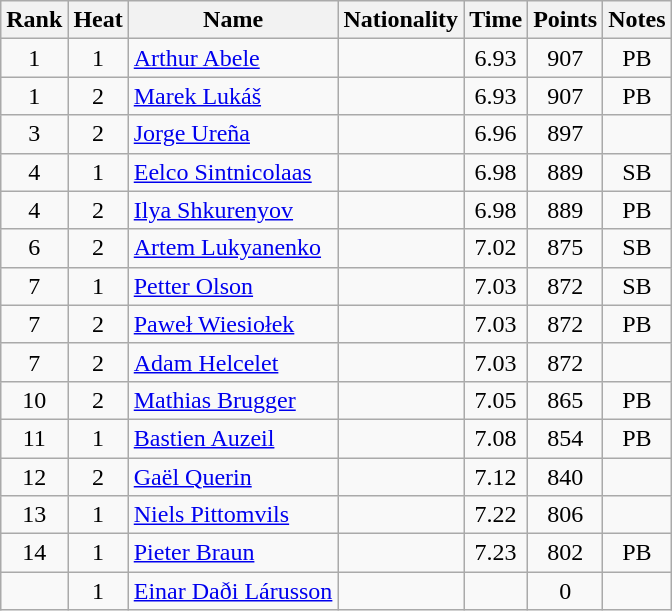<table class="wikitable sortable" style="text-align:center">
<tr>
<th>Rank</th>
<th>Heat</th>
<th>Name</th>
<th>Nationality</th>
<th>Time</th>
<th>Points</th>
<th>Notes</th>
</tr>
<tr>
<td>1</td>
<td>1</td>
<td align="left"><a href='#'>Arthur Abele</a></td>
<td align=left></td>
<td>6.93</td>
<td>907</td>
<td>PB</td>
</tr>
<tr>
<td>1</td>
<td>2</td>
<td align="left"><a href='#'>Marek Lukáš</a></td>
<td align=left></td>
<td>6.93</td>
<td>907</td>
<td>PB</td>
</tr>
<tr>
<td>3</td>
<td>2</td>
<td align="left"><a href='#'>Jorge Ureña</a></td>
<td align=left></td>
<td>6.96</td>
<td>897</td>
<td></td>
</tr>
<tr>
<td>4</td>
<td>1</td>
<td align="left"><a href='#'>Eelco Sintnicolaas</a></td>
<td align=left></td>
<td>6.98</td>
<td>889</td>
<td>SB</td>
</tr>
<tr>
<td>4</td>
<td>2</td>
<td align="left"><a href='#'>Ilya Shkurenyov</a></td>
<td align=left></td>
<td>6.98</td>
<td>889</td>
<td>PB</td>
</tr>
<tr>
<td>6</td>
<td>2</td>
<td align="left"><a href='#'>Artem Lukyanenko</a></td>
<td align=left></td>
<td>7.02</td>
<td>875</td>
<td>SB</td>
</tr>
<tr>
<td>7</td>
<td>1</td>
<td align="left"><a href='#'>Petter Olson</a></td>
<td align=left></td>
<td>7.03</td>
<td>872</td>
<td>SB</td>
</tr>
<tr>
<td>7</td>
<td>2</td>
<td align="left"><a href='#'>Paweł Wiesiołek</a></td>
<td align=left></td>
<td>7.03</td>
<td>872</td>
<td>PB</td>
</tr>
<tr>
<td>7</td>
<td>2</td>
<td align="left"><a href='#'>Adam Helcelet</a></td>
<td align=left></td>
<td>7.03</td>
<td>872</td>
<td></td>
</tr>
<tr>
<td>10</td>
<td>2</td>
<td align="left"><a href='#'>Mathias Brugger</a></td>
<td align=left></td>
<td>7.05</td>
<td>865</td>
<td>PB</td>
</tr>
<tr>
<td>11</td>
<td>1</td>
<td align="left"><a href='#'>Bastien Auzeil</a></td>
<td align=left></td>
<td>7.08</td>
<td>854</td>
<td>PB</td>
</tr>
<tr>
<td>12</td>
<td>2</td>
<td align="left"><a href='#'>Gaël Querin</a></td>
<td align=left></td>
<td>7.12</td>
<td>840</td>
<td></td>
</tr>
<tr>
<td>13</td>
<td>1</td>
<td align="left"><a href='#'>Niels Pittomvils</a></td>
<td align=left></td>
<td>7.22</td>
<td>806</td>
<td></td>
</tr>
<tr>
<td>14</td>
<td>1</td>
<td align="left"><a href='#'>Pieter Braun</a></td>
<td align=left></td>
<td>7.23</td>
<td>802</td>
<td>PB</td>
</tr>
<tr>
<td></td>
<td>1</td>
<td align="left"><a href='#'>Einar Daði Lárusson</a></td>
<td align=left></td>
<td></td>
<td>0</td>
<td></td>
</tr>
</table>
